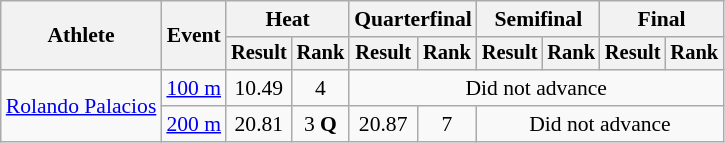<table class=wikitable style="font-size:90%">
<tr>
<th rowspan="2">Athlete</th>
<th rowspan="2">Event</th>
<th colspan="2">Heat</th>
<th colspan="2">Quarterfinal</th>
<th colspan="2">Semifinal</th>
<th colspan="2">Final</th>
</tr>
<tr style="font-size:95%">
<th>Result</th>
<th>Rank</th>
<th>Result</th>
<th>Rank</th>
<th>Result</th>
<th>Rank</th>
<th>Result</th>
<th>Rank</th>
</tr>
<tr align=center>
<td align=left rowspan=2><a href='#'>Rolando Palacios</a></td>
<td align=left><a href='#'>100 m</a></td>
<td>10.49</td>
<td>4</td>
<td colspan=6>Did not advance</td>
</tr>
<tr align=center>
<td align=left><a href='#'>200 m</a></td>
<td>20.81</td>
<td>3 <strong>Q</strong></td>
<td>20.87</td>
<td>7</td>
<td colspan=4>Did not advance</td>
</tr>
</table>
